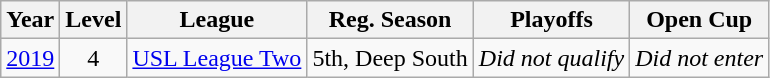<table class="wikitable" style="text-align: center;">
<tr>
<th>Year</th>
<th>Level</th>
<th>League</th>
<th>Reg. Season</th>
<th>Playoffs</th>
<th>Open Cup</th>
</tr>
<tr>
<td><a href='#'>2019</a></td>
<td>4</td>
<td><a href='#'>USL League Two</a></td>
<td>5th, Deep South</td>
<td><em>Did not qualify</em></td>
<td><em>Did not enter</em></td>
</tr>
</table>
